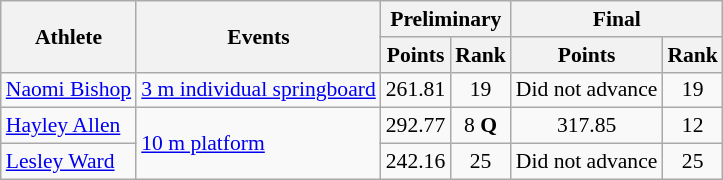<table class=wikitable style="font-size:90%">
<tr>
<th rowspan="2">Athlete</th>
<th rowspan="2">Events</th>
<th colspan="2">Preliminary</th>
<th colspan="2">Final</th>
</tr>
<tr>
<th>Points</th>
<th>Rank</th>
<th>Points</th>
<th>Rank</th>
</tr>
<tr>
<td><a href='#'>Naomi Bishop</a></td>
<td><a href='#'>3 m individual springboard</a></td>
<td style="text-align:center;">261.81</td>
<td style="text-align:center;">19</td>
<td style="text-align:center;">Did not advance</td>
<td style="text-align:center;">19</td>
</tr>
<tr>
<td><a href='#'>Hayley Allen</a></td>
<td rowspan=2><a href='#'>10 m platform</a></td>
<td style="text-align:center;">292.77</td>
<td style="text-align:center;">8 <strong>Q</strong></td>
<td style="text-align:center;">317.85</td>
<td style="text-align:center;">12</td>
</tr>
<tr>
<td><a href='#'>Lesley Ward</a></td>
<td style="text-align:center;">242.16</td>
<td style="text-align:center;">25</td>
<td style="text-align:center;">Did not advance</td>
<td style="text-align:center;">25</td>
</tr>
</table>
